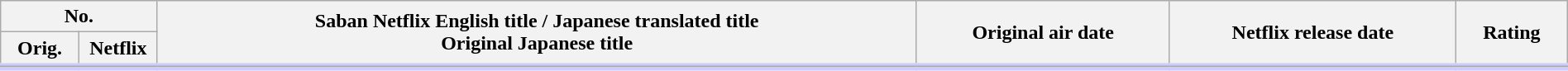<table class="wikitable" style="width:100%; background:#fff;">
<tr>
<th colspan="2">No.</th>
<th rowspan="2">Saban Netflix English title / Japanese translated title<br>Original Japanese title<br></th>
<th rowspan="2">Original air date</th>
<th rowspan="2">Netflix release date</th>
<th rowspan="2">Rating</th>
</tr>
<tr style="border-bottom:6px solid #CCF">
<th style="width:5%;">Orig.</th>
<th style="width:5%;">Netflix</th>
</tr>
<tr>
</tr>
</table>
